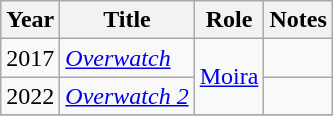<table class="wikitable">
<tr>
<th>Year</th>
<th>Title</th>
<th>Role</th>
<th>Notes</th>
</tr>
<tr>
<td>2017</td>
<td><em><a href='#'>Overwatch</a></em></td>
<td rowspan="2"><a href='#'>Moira</a></td>
<td></td>
</tr>
<tr>
<td>2022</td>
<td><em><a href='#'>Overwatch 2</a></em></td>
<td></td>
</tr>
<tr>
</tr>
</table>
